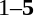<table width="100%" cellspacing="1">
<tr>
<th width=45%></th>
<th width=10%></th>
<th width=45%></th>
</tr>
<tr>
<td></td>
<td align="center">1–<strong>5</strong></td>
<td><strong></strong></td>
</tr>
</table>
